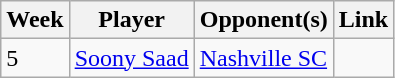<table class=wikitable>
<tr>
<th>Week</th>
<th>Player</th>
<th>Opponent(s)</th>
<th>Link</th>
</tr>
<tr>
<td>5</td>
<td> <a href='#'>Soony Saad</a></td>
<td><a href='#'>Nashville SC</a></td>
<td></td>
</tr>
</table>
